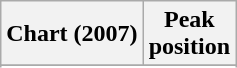<table class="wikitable sortable plainrowheaders" style="text-align:center">
<tr>
<th>Chart (2007)</th>
<th>Peak<br>position</th>
</tr>
<tr>
</tr>
<tr>
</tr>
<tr>
</tr>
<tr>
</tr>
<tr>
</tr>
<tr>
</tr>
<tr>
</tr>
<tr>
</tr>
<tr>
</tr>
</table>
